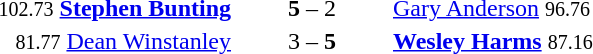<table style="text-align:center">
<tr>
<th width=223></th>
<th width=100></th>
<th width=223></th>
</tr>
<tr>
<td align=right><small><span>102.73</span></small> <strong><a href='#'>Stephen Bunting</a></strong> </td>
<td><strong>5</strong> – 2</td>
<td align=left> <a href='#'>Gary Anderson</a> <small><span>96.76</span></small></td>
</tr>
<tr>
<td align=right><small><span>81.77</span></small>  <a href='#'>Dean Winstanley</a> </td>
<td>3 – <strong>5</strong></td>
<td align=left> <strong><a href='#'>Wesley Harms</a></strong>  <small><span>87.16</span></small></td>
</tr>
</table>
